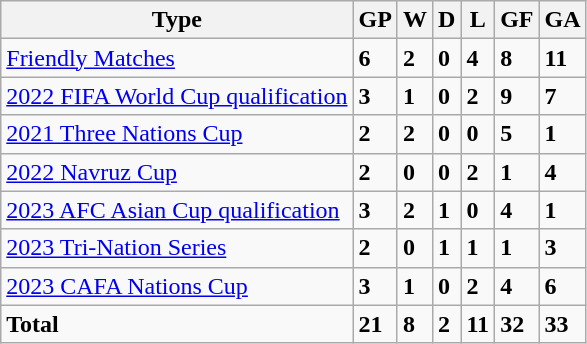<table class="wikitable">
<tr>
<th>Type</th>
<th>GP</th>
<th>W</th>
<th>D</th>
<th>L</th>
<th>GF</th>
<th>GA</th>
</tr>
<tr>
<td align=left><a href='#'>Friendly Matches</a></td>
<td><strong>6</strong></td>
<td><strong>2</strong></td>
<td><strong>0</strong></td>
<td><strong>4</strong></td>
<td><strong>8</strong></td>
<td><strong>11</strong></td>
</tr>
<tr>
<td align=left><a href='#'>2022 FIFA World Cup qualification</a></td>
<td><strong>3</strong></td>
<td><strong>1</strong></td>
<td><strong>0</strong></td>
<td><strong>2</strong></td>
<td><strong>9</strong></td>
<td><strong>7</strong></td>
</tr>
<tr>
<td align=left><a href='#'>2021 Three Nations Cup</a></td>
<td><strong>2</strong></td>
<td><strong>2</strong></td>
<td><strong>0</strong></td>
<td><strong>0</strong></td>
<td><strong>5</strong></td>
<td><strong>1</strong></td>
</tr>
<tr>
<td align=left><a href='#'>2022 Navruz Cup</a></td>
<td><strong>2</strong></td>
<td><strong>0</strong></td>
<td><strong>0</strong></td>
<td><strong>2</strong></td>
<td><strong>1</strong></td>
<td><strong>4</strong></td>
</tr>
<tr>
<td align=left><a href='#'>2023 AFC Asian Cup qualification</a></td>
<td><strong>3</strong></td>
<td><strong>2</strong></td>
<td><strong>1</strong></td>
<td><strong>0</strong></td>
<td><strong>4</strong></td>
<td><strong>1</strong></td>
</tr>
<tr>
<td align=left><a href='#'>2023 Tri-Nation Series</a></td>
<td><strong>2</strong></td>
<td><strong>0</strong></td>
<td><strong>1</strong></td>
<td><strong>1</strong></td>
<td><strong>1</strong></td>
<td><strong>3</strong></td>
</tr>
<tr>
<td align=left><a href='#'>2023 CAFA Nations Cup</a></td>
<td><strong>3</strong></td>
<td><strong>1</strong></td>
<td><strong>0</strong></td>
<td><strong>2</strong></td>
<td><strong>4</strong></td>
<td><strong>6</strong></td>
</tr>
<tr>
<td><strong>Total</strong></td>
<td><strong>21</strong></td>
<td><strong>8</strong></td>
<td><strong>2</strong></td>
<td><strong>11</strong></td>
<td><strong>32</strong></td>
<td><strong>33</strong></td>
</tr>
</table>
